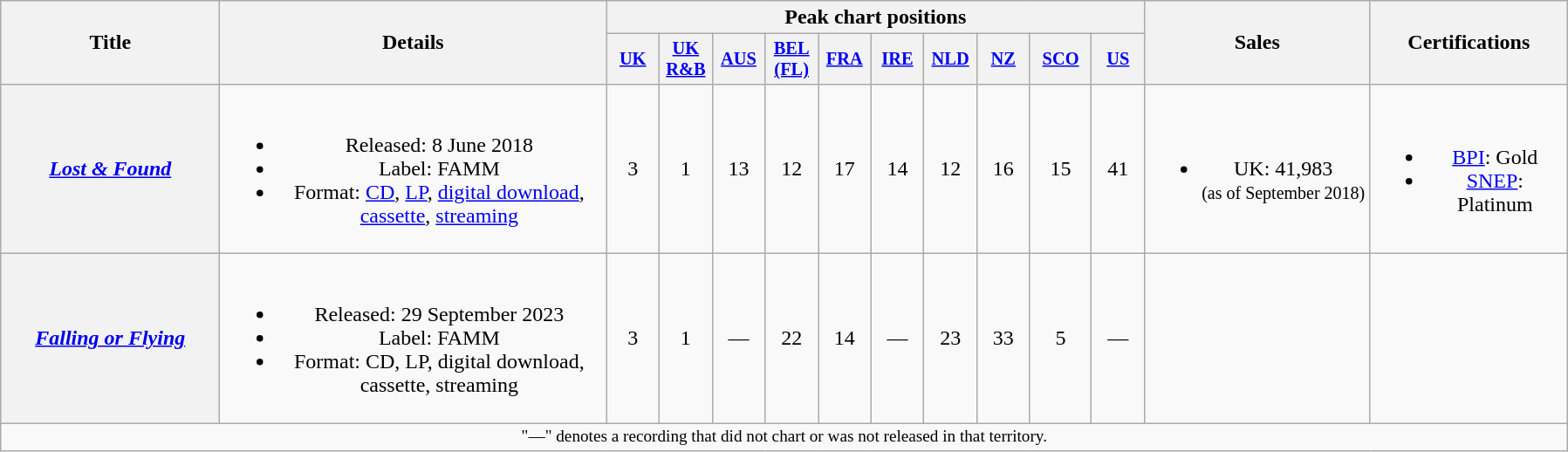<table class="wikitable plainrowheaders" style="text-align:center;">
<tr>
<th scope="col" rowspan="2" style="width:10em;">Title</th>
<th scope="col" rowspan="2" style="width:18em;">Details</th>
<th scope="col" colspan="10">Peak chart positions</th>
<th scope="col" rowspan="2">Sales</th>
<th scope="col" rowspan="2" style="width:9em;">Certifications</th>
</tr>
<tr>
<th scope="col" style="width:2.5em;font-size:85%;"><a href='#'>UK</a><br></th>
<th scope="col" style="width:2.5em;font-size:85%;"><a href='#'>UK<br>R&B</a><br></th>
<th scope="col" style="width:2.5em;font-size:85%;"><a href='#'>AUS</a><br></th>
<th scope="col" style="width:2.5em;font-size:85%;"><a href='#'>BEL<br>(FL)</a><br></th>
<th scope="col" style="width:2.5em;font-size:85%;"><a href='#'>FRA</a><br></th>
<th scope="col" style="width:2.5em;font-size:85%;"><a href='#'>IRE</a><br></th>
<th scope="col" style="width:2.5em;font-size:85%;"><a href='#'>NLD</a><br></th>
<th scope="col" style="width:2.5em;font-size:85%;"><a href='#'>NZ</a><br></th>
<th scope="col" style="width:3em;font-size:85%;"><a href='#'>SCO</a><br></th>
<th scope="col" style="width:2.5em;font-size:85%;"><a href='#'>US</a><br></th>
</tr>
<tr>
<th scope="row"><em><a href='#'>Lost & Found</a></em></th>
<td><br><ul><li>Released: 8 June 2018</li><li>Label: FAMM</li><li>Format: <a href='#'>CD</a>, <a href='#'>LP</a>, <a href='#'>digital download</a>, <a href='#'>cassette</a>, <a href='#'>streaming</a></li></ul></td>
<td>3</td>
<td>1</td>
<td>13</td>
<td>12</td>
<td>17</td>
<td>14</td>
<td>12</td>
<td>16</td>
<td>15</td>
<td>41</td>
<td><br><ul><li>UK: 41,983<br><small>(as of September 2018)</small></li></ul></td>
<td><br><ul><li><a href='#'>BPI</a>: Gold</li><li><a href='#'>SNEP</a>: Platinum</li></ul></td>
</tr>
<tr>
<th scope="row"><em><a href='#'>Falling or Flying</a></em></th>
<td><br><ul><li>Released: 29 September 2023</li><li>Label: FAMM</li><li>Format: CD, LP, digital download, cassette, streaming</li></ul></td>
<td>3</td>
<td>1</td>
<td>—</td>
<td>22</td>
<td>14</td>
<td>—</td>
<td>23</td>
<td>33</td>
<td>5</td>
<td>—</td>
<td></td>
<td></td>
</tr>
<tr>
<td colspan="15" style="font-size:80%">"—" denotes a recording that did not chart or was not released in that territory.</td>
</tr>
</table>
